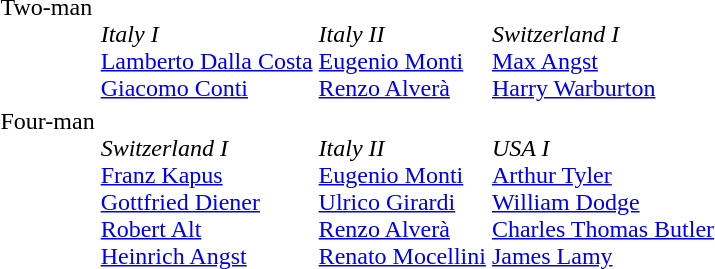<table>
<tr valign="top">
<td>Two-man<br></td>
<td><br><em>Italy I</em><br><a href='#'>Lamberto Dalla Costa</a><br><a href='#'>Giacomo Conti</a></td>
<td><br><em>Italy II</em><br><a href='#'>Eugenio Monti</a><br><a href='#'>Renzo Alverà</a></td>
<td><br><em>Switzerland I</em><br><a href='#'>Max Angst</a><br><a href='#'>Harry Warburton</a></td>
</tr>
<tr valign="top">
<td>Four-man<br></td>
<td><br><em>Switzerland I</em><br><a href='#'>Franz Kapus</a><br><a href='#'>Gottfried Diener</a><br><a href='#'>Robert Alt</a><br><a href='#'>Heinrich Angst</a></td>
<td><br><em>Italy II</em><br><a href='#'>Eugenio Monti</a><br><a href='#'>Ulrico Girardi</a><br><a href='#'>Renzo Alverà</a><br><a href='#'>Renato Mocellini</a></td>
<td><br><em>USA I</em><br><a href='#'>Arthur Tyler</a><br><a href='#'>William Dodge</a><br><a href='#'>Charles Thomas Butler</a><br><a href='#'>James Lamy</a></td>
</tr>
</table>
